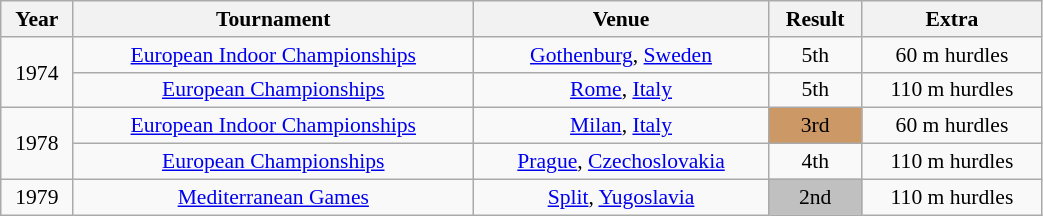<table class="wikitable" style=" text-align:center; font-size:90%;" width="55%">
<tr>
<th>Year</th>
<th>Tournament</th>
<th>Venue</th>
<th>Result</th>
<th>Extra</th>
</tr>
<tr>
<td rowspan=2>1974</td>
<td><a href='#'>European Indoor Championships</a></td>
<td><a href='#'>Gothenburg</a>, <a href='#'>Sweden</a></td>
<td align="center">5th</td>
<td>60 m hurdles</td>
</tr>
<tr>
<td><a href='#'>European Championships</a></td>
<td><a href='#'>Rome</a>, <a href='#'>Italy</a></td>
<td align="center">5th</td>
<td>110 m hurdles</td>
</tr>
<tr>
<td rowspan=2>1978</td>
<td><a href='#'>European Indoor Championships</a></td>
<td><a href='#'>Milan</a>, <a href='#'>Italy</a></td>
<td bgcolor="cc9966" align="center">3rd</td>
<td>60 m hurdles</td>
</tr>
<tr>
<td><a href='#'>European Championships</a></td>
<td><a href='#'>Prague</a>, <a href='#'>Czechoslovakia</a></td>
<td align="center">4th</td>
<td>110 m hurdles</td>
</tr>
<tr>
<td>1979</td>
<td><a href='#'>Mediterranean Games</a></td>
<td><a href='#'>Split</a>, <a href='#'>Yugoslavia</a></td>
<td bgcolor="silver" align="center">2nd</td>
<td>110 m hurdles</td>
</tr>
</table>
